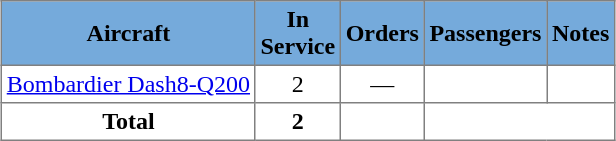<table class="toccolours" border="1" cellpadding="3" style="border-collapse:collapse;margin:1em auto;">
<tr bgcolor=#75aadb>
<th>Aircraft</th>
<th>In<br>Service</th>
<th>Orders</th>
<th>Passengers</th>
<th>Notes</th>
</tr>
<tr>
<td><a href='#'>Bombardier Dash8-Q200</a></td>
<td align="center">2</td>
<td align="center">—</td>
<td align="center"></td>
<td></td>
</tr>
<tr>
<th>Total</th>
<th>2</th>
<th></th>
<th colspan="2"></th>
</tr>
</table>
